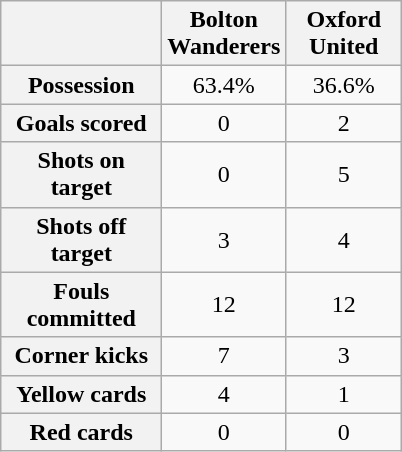<table class="wikitable plainrowheaders" style="text-align: center">
<tr>
<th scope="col" width=100></th>
<th scope="col" width=70>Bolton Wanderers</th>
<th scope="col" width=70>Oxford United</th>
</tr>
<tr>
<th scope="row">Possession</th>
<td>63.4%</td>
<td>36.6%</td>
</tr>
<tr>
<th scope="row">Goals scored</th>
<td>0</td>
<td>2</td>
</tr>
<tr>
<th scope="row">Shots on target</th>
<td>0</td>
<td>5</td>
</tr>
<tr>
<th scope="row">Shots off target</th>
<td>3</td>
<td>4</td>
</tr>
<tr>
<th scope="row">Fouls committed</th>
<td>12</td>
<td>12</td>
</tr>
<tr>
<th scope="row">Corner kicks</th>
<td>7</td>
<td>3</td>
</tr>
<tr>
<th scope="row">Yellow cards</th>
<td>4</td>
<td>1</td>
</tr>
<tr>
<th scope="row">Red cards</th>
<td>0</td>
<td>0</td>
</tr>
</table>
